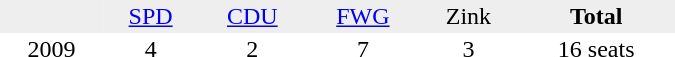<table border="0" cellpadding="2" cellspacing="0" width="450">
<tr bgcolor="#eeeeee" align="center">
<td></td>
<td><a href='#'>SPD</a></td>
<td><a href='#'>CDU</a></td>
<td><a href='#'>FWG</a></td>
<td>Zink</td>
<td><strong>Total</strong></td>
</tr>
<tr align="center">
<td>2009</td>
<td>4</td>
<td>2</td>
<td>7</td>
<td>3</td>
<td>16 seats</td>
</tr>
</table>
